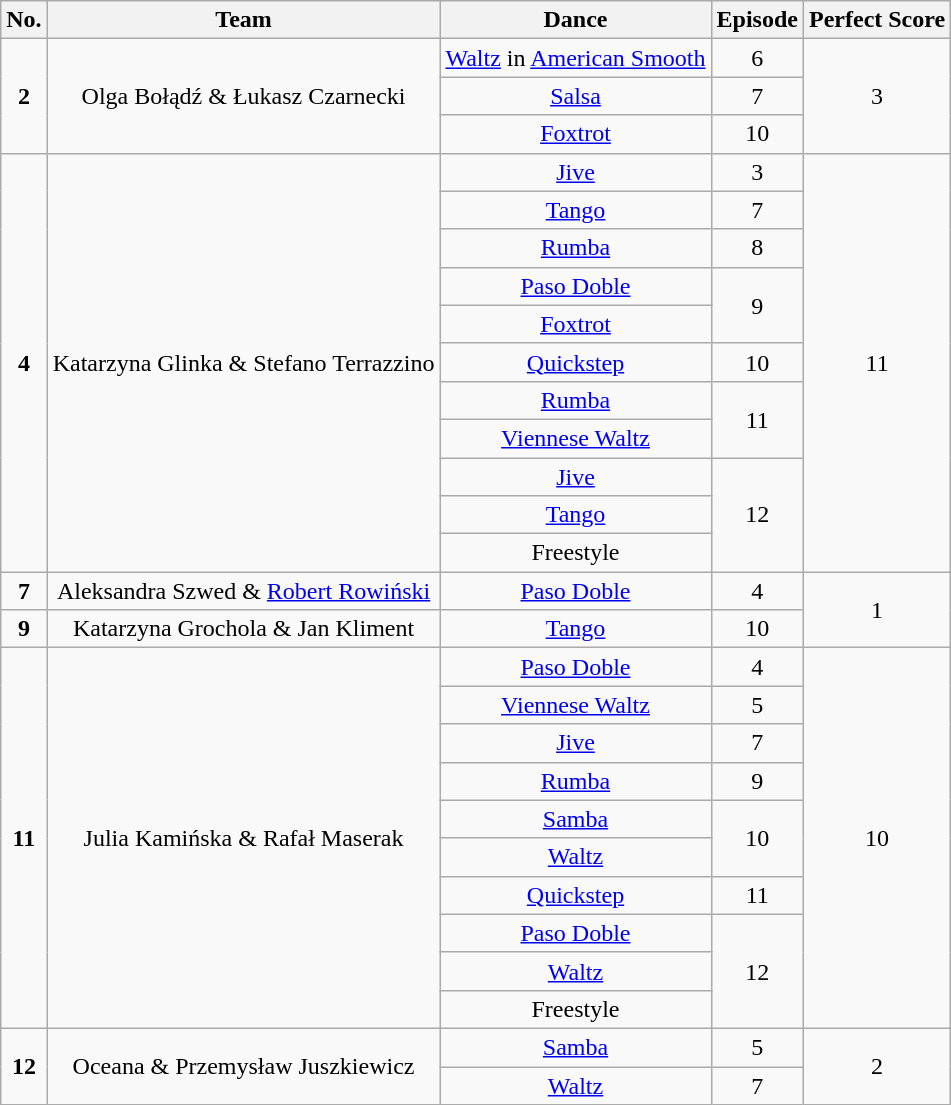<table class="wikitable" style="text-align:center">
<tr>
<th>No.</th>
<th>Team</th>
<th>Dance</th>
<th>Episode</th>
<th>Perfect Score</th>
</tr>
<tr>
<td rowspan=3><strong>2</strong></td>
<td rowspan=3>Olga Bołądź & Łukasz Czarnecki</td>
<td><a href='#'>Waltz</a> in <a href='#'>American Smooth</a></td>
<td>6</td>
<td rowspan=3>3</td>
</tr>
<tr>
<td><a href='#'>Salsa</a></td>
<td>7</td>
</tr>
<tr>
<td><a href='#'>Foxtrot</a></td>
<td>10</td>
</tr>
<tr>
<td rowspan=11><strong>4</strong></td>
<td rowspan=11>Katarzyna Glinka & Stefano Terrazzino</td>
<td><a href='#'>Jive</a></td>
<td>3</td>
<td rowspan=11>11</td>
</tr>
<tr>
<td><a href='#'>Tango</a></td>
<td>7</td>
</tr>
<tr>
<td><a href='#'>Rumba</a></td>
<td>8</td>
</tr>
<tr>
<td><a href='#'>Paso Doble</a></td>
<td rowspan=2>9</td>
</tr>
<tr>
<td><a href='#'>Foxtrot</a></td>
</tr>
<tr>
<td><a href='#'>Quickstep</a></td>
<td>10</td>
</tr>
<tr>
<td><a href='#'>Rumba</a></td>
<td rowspan=2>11</td>
</tr>
<tr>
<td><a href='#'>Viennese Waltz</a></td>
</tr>
<tr>
<td><a href='#'>Jive</a></td>
<td rowspan=3>12</td>
</tr>
<tr>
<td><a href='#'>Tango</a></td>
</tr>
<tr>
<td>Freestyle</td>
</tr>
<tr>
<td rowspan=1><strong>7</strong></td>
<td rowspan=1>Aleksandra Szwed & <a href='#'>Robert Rowiński</a></td>
<td><a href='#'>Paso Doble</a></td>
<td>4</td>
<td rowspan=2>1</td>
</tr>
<tr>
<td rowspan=1><strong>9</strong></td>
<td rowspan=1>Katarzyna Grochola & Jan Kliment</td>
<td><a href='#'>Tango</a></td>
<td>10</td>
</tr>
<tr>
<td rowspan=10><strong>11</strong></td>
<td rowspan=10>Julia Kamińska & Rafał Maserak</td>
<td><a href='#'>Paso Doble</a></td>
<td>4</td>
<td rowspan=10>10</td>
</tr>
<tr>
<td><a href='#'>Viennese Waltz</a></td>
<td>5</td>
</tr>
<tr>
<td><a href='#'>Jive</a></td>
<td>7</td>
</tr>
<tr>
<td><a href='#'>Rumba</a></td>
<td>9</td>
</tr>
<tr>
<td><a href='#'>Samba</a></td>
<td rowspan=2>10</td>
</tr>
<tr>
<td><a href='#'>Waltz</a></td>
</tr>
<tr>
<td><a href='#'>Quickstep</a></td>
<td>11</td>
</tr>
<tr>
<td><a href='#'>Paso Doble</a></td>
<td rowspan=3>12</td>
</tr>
<tr>
<td><a href='#'>Waltz</a></td>
</tr>
<tr>
<td>Freestyle</td>
</tr>
<tr>
<td rowspan=2><strong>12</strong></td>
<td rowspan=2>Oceana & Przemysław Juszkiewicz</td>
<td><a href='#'>Samba</a></td>
<td>5</td>
<td rowspan=2>2</td>
</tr>
<tr>
<td><a href='#'>Waltz</a></td>
<td>7</td>
</tr>
</table>
